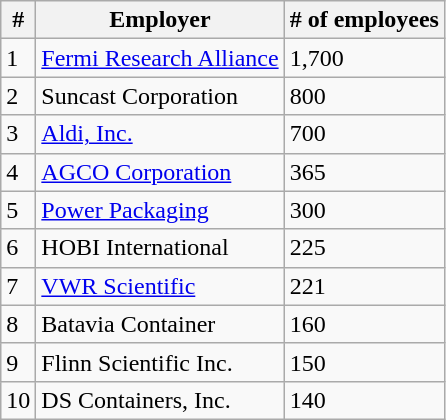<table class="wikitable sortable" border="1">
<tr>
<th>#</th>
<th>Employer</th>
<th># of employees</th>
</tr>
<tr>
<td>1</td>
<td><a href='#'>Fermi Research Alliance</a></td>
<td>1,700</td>
</tr>
<tr>
<td>2</td>
<td>Suncast Corporation</td>
<td>800</td>
</tr>
<tr>
<td>3</td>
<td><a href='#'>Aldi, Inc.</a></td>
<td>700</td>
</tr>
<tr>
<td>4</td>
<td><a href='#'>AGCO Corporation</a></td>
<td>365</td>
</tr>
<tr>
<td>5</td>
<td><a href='#'>Power Packaging</a></td>
<td>300</td>
</tr>
<tr>
<td>6</td>
<td>HOBI International</td>
<td>225</td>
</tr>
<tr>
<td>7</td>
<td><a href='#'>VWR Scientific</a></td>
<td>221</td>
</tr>
<tr>
<td>8</td>
<td>Batavia Container</td>
<td>160</td>
</tr>
<tr>
<td>9</td>
<td>Flinn Scientific Inc.</td>
<td>150</td>
</tr>
<tr>
<td>10</td>
<td>DS Containers, Inc.</td>
<td>140</td>
</tr>
</table>
